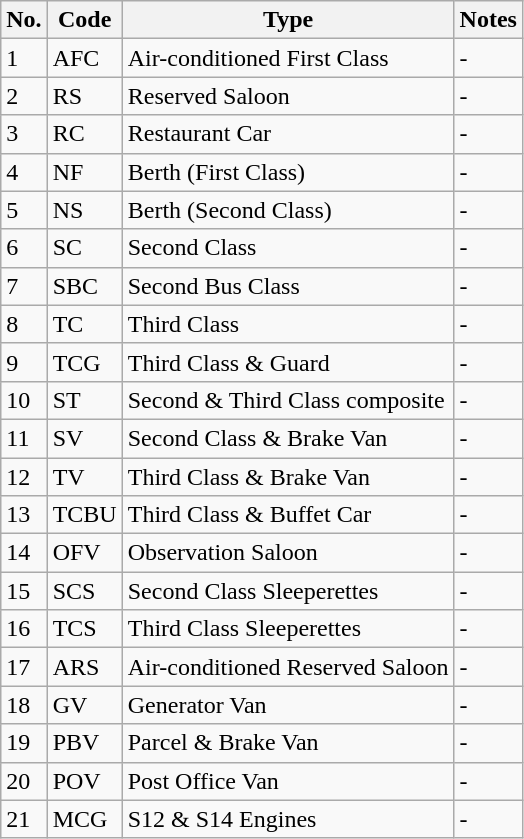<table class="wikitable">
<tr>
<th>No.</th>
<th>Code</th>
<th>Type</th>
<th>Notes</th>
</tr>
<tr>
<td>1</td>
<td>AFC</td>
<td>Air-conditioned First Class</td>
<td>-</td>
</tr>
<tr>
<td>2</td>
<td>RS</td>
<td>Reserved Saloon</td>
<td>-</td>
</tr>
<tr>
<td>3</td>
<td>RC</td>
<td>Restaurant Car</td>
<td>-</td>
</tr>
<tr>
<td>4</td>
<td>NF</td>
<td>Berth (First Class)</td>
<td>-</td>
</tr>
<tr>
<td>5</td>
<td>NS</td>
<td>Berth (Second Class)</td>
<td>-</td>
</tr>
<tr>
<td>6</td>
<td>SC</td>
<td>Second Class</td>
<td>-</td>
</tr>
<tr>
<td>7</td>
<td>SBC</td>
<td>Second Bus Class</td>
<td>-</td>
</tr>
<tr>
<td>8</td>
<td>TC</td>
<td>Third Class</td>
<td>-</td>
</tr>
<tr>
<td>9</td>
<td>TCG</td>
<td>Third Class & Guard</td>
<td>-</td>
</tr>
<tr>
<td>10</td>
<td>ST</td>
<td>Second & Third Class composite</td>
<td>-</td>
</tr>
<tr>
<td>11</td>
<td>SV</td>
<td>Second Class & Brake Van</td>
<td>-</td>
</tr>
<tr>
<td>12</td>
<td>TV</td>
<td>Third Class & Brake Van</td>
<td>-</td>
</tr>
<tr>
<td>13</td>
<td>TCBU</td>
<td>Third Class & Buffet Car</td>
<td>-</td>
</tr>
<tr>
<td>14</td>
<td>OFV</td>
<td>Observation Saloon</td>
<td>-</td>
</tr>
<tr>
<td>15</td>
<td>SCS</td>
<td>Second Class Sleeperettes</td>
<td>-</td>
</tr>
<tr>
<td>16</td>
<td>TCS</td>
<td>Third Class Sleeperettes</td>
<td>-</td>
</tr>
<tr>
<td>17</td>
<td>ARS</td>
<td>Air-conditioned Reserved Saloon</td>
<td>-</td>
</tr>
<tr>
<td>18</td>
<td>GV</td>
<td>Generator Van</td>
<td>-</td>
</tr>
<tr>
<td>19</td>
<td>PBV</td>
<td>Parcel & Brake Van</td>
<td>-</td>
</tr>
<tr>
<td>20</td>
<td>POV</td>
<td>Post Office Van</td>
<td>-</td>
</tr>
<tr>
<td>21</td>
<td>MCG</td>
<td>S12 & S14 Engines</td>
<td>-</td>
</tr>
</table>
